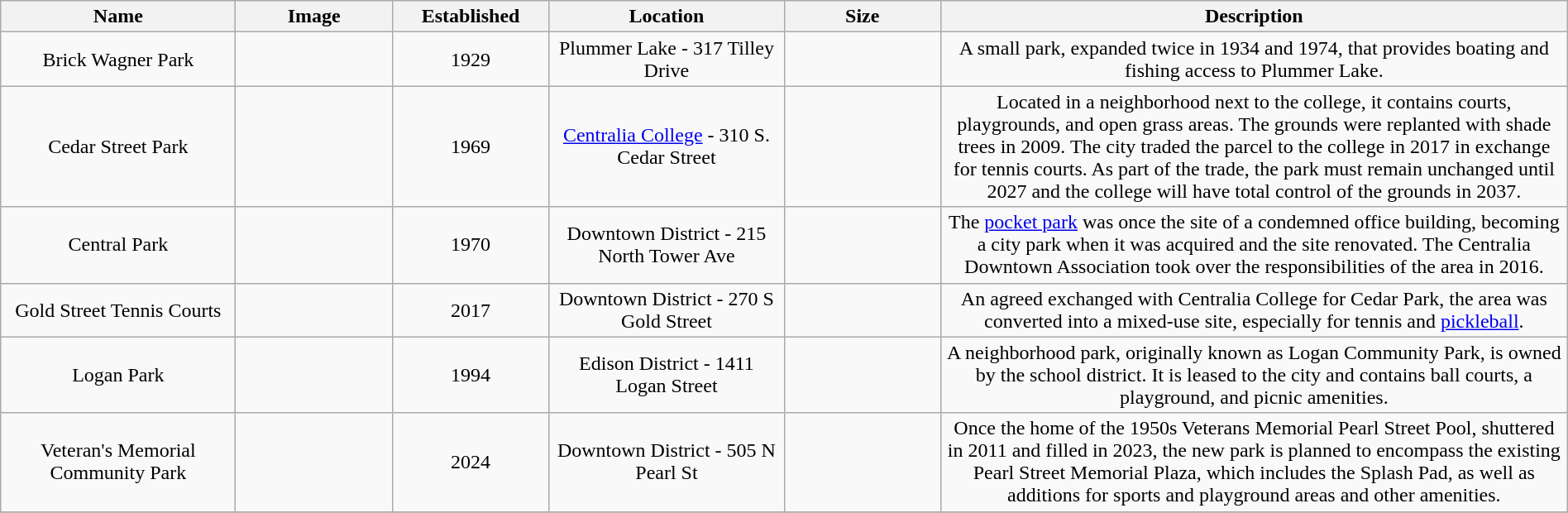<table class="wikitable sortable" style="text-align:center; width:100%">
<tr>
<th width=15%>Name</th>
<th width=10% class = "unsortable">Image</th>
<th>Established</th>
<th width=15%>Location</th>
<th width=10%>Size</th>
<th width=40% class = "unsortable">Description</th>
</tr>
<tr>
<td>Brick Wagner Park</td>
<td></td>
<td>1929</td>
<td>Plummer Lake - 317 Tilley Drive</td>
<td></td>
<td>A small park, expanded twice in 1934 and 1974, that provides boating and fishing access to Plummer Lake.</td>
</tr>
<tr>
<td>Cedar Street Park</td>
<td></td>
<td>1969</td>
<td><a href='#'>Centralia College</a> - 310 S. Cedar Street</td>
<td></td>
<td>Located in a neighborhood next to the college, it contains courts, playgrounds, and open grass areas. The grounds were replanted with shade trees in 2009. The city traded the parcel to the college in 2017 in exchange for tennis courts. As part of the trade, the park must remain unchanged until 2027 and the college will have total control of the grounds in 2037.</td>
</tr>
<tr>
<td>Central Park</td>
<td></td>
<td>1970</td>
<td>Downtown District - 215 North Tower Ave</td>
<td></td>
<td>The <a href='#'>pocket park</a> was once the site of a condemned office building, becoming a city park when it was acquired and the site renovated. The Centralia Downtown Association took over the responsibilities of the area in 2016.</td>
</tr>
<tr>
<td>Gold Street Tennis Courts</td>
<td></td>
<td>2017</td>
<td>Downtown District - 270 S Gold Street</td>
<td></td>
<td>An agreed exchanged with Centralia College for Cedar Park, the area was converted into a mixed-use site, especially for tennis and <a href='#'>pickleball</a>.</td>
</tr>
<tr>
<td>Logan Park</td>
<td></td>
<td>1994</td>
<td>Edison District - 1411 Logan Street</td>
<td></td>
<td>A neighborhood park, originally known as Logan Community Park, is owned by the school district. It is leased to the city and contains ball courts, a playground, and picnic amenities.</td>
</tr>
<tr>
<td>Veteran's Memorial Community Park</td>
<td></td>
<td>2024</td>
<td>Downtown District - 505 N Pearl St</td>
<td></td>
<td>Once the home of the 1950s Veterans Memorial Pearl Street Pool, shuttered in 2011 and filled in 2023, the new park is planned to encompass the existing Pearl Street Memorial Plaza, which includes the Splash Pad, as well as additions for sports and playground areas and other amenities.</td>
</tr>
<tr>
</tr>
</table>
